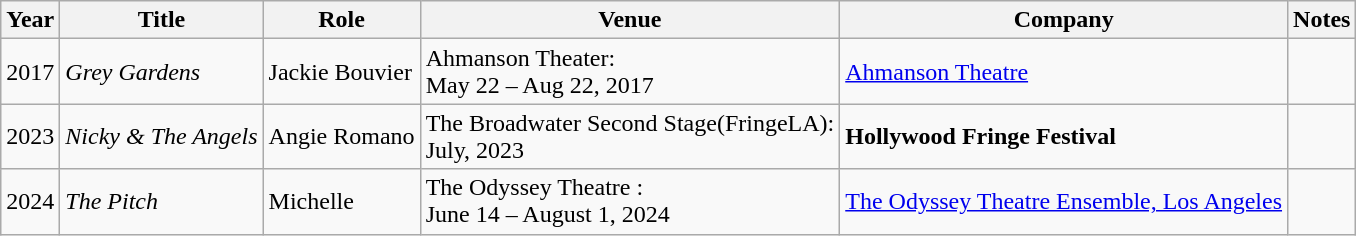<table class="wikitable sortable">
<tr>
<th>Year</th>
<th>Title</th>
<th>Role</th>
<th>Venue</th>
<th>Company</th>
<th class="unsortable">Notes</th>
</tr>
<tr>
<td>2017</td>
<td><em>Grey Gardens</em></td>
<td>Jackie Bouvier</td>
<td>Ahmanson Theater:<br>May 22 – Aug 22, 2017</td>
<td><a href='#'>Ahmanson Theatre</a></td>
<td></td>
</tr>
<tr>
<td>2023</td>
<td><em>Nicky & The Angels</em></td>
<td>Angie Romano</td>
<td>The Broadwater Second Stage(FringeLA):<br>July, 2023</td>
<td><strong>Hollywood Fringe Festival</strong></td>
<td></td>
</tr>
<tr>
<td>2024</td>
<td><em>The Pitch</em></td>
<td>Michelle</td>
<td>The Odyssey Theatre :<br>June 14 – August 1, 2024</td>
<td><a href='#'>The Odyssey Theatre Ensemble, Los Angeles</a></td>
<td></td>
</tr>
</table>
